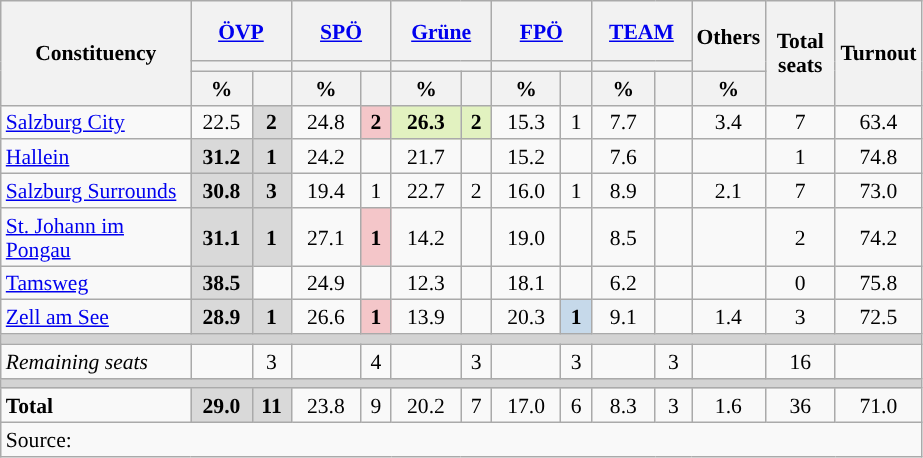<table class="wikitable" style="text-align:center;font-size:90%;line-height:16px">
<tr style="height:40px;">
<th style="width:120px;" rowspan="3">Constituency</th>
<th style="width:60px;" colspan="2"><a href='#'>ÖVP</a></th>
<th style="width:60px;" colspan="2"><a href='#'>SPÖ</a></th>
<th style="width:60px;" colspan="2"><a href='#'>Grüne</a></th>
<th style="width:60px;" colspan="2"><a href='#'>FPÖ</a></th>
<th style="width:60px;" colspan="2"><a href='#'>TEAM</a></th>
<th class="unsortable" style="width:40px;" rowspan="2">Others</th>
<th class="unsortable" style="width:40px;" rowspan="3">Total<br>seats</th>
<th class="unsortable" style="width:40px;" rowspan="3">Turnout</th>
</tr>
<tr>
<th colspan="2" style="background:"></th>
<th colspan="2" style="background:"></th>
<th colspan="2" style="background:"></th>
<th colspan="2" style="background:"></th>
<th colspan="2" style="background:"></th>
</tr>
<tr>
<th class=unsortable>%</th>
<th class=unsortable></th>
<th class=unsortable>%</th>
<th class=unsortable></th>
<th class=unsortable>%</th>
<th class=unsortable></th>
<th class=unsortable>%</th>
<th class=unsortable></th>
<th class=unsortable>%</th>
<th class=unsortable></th>
<th class=unsortable>%</th>
</tr>
<tr>
<td align=left><a href='#'>Salzburg City</a></td>
<td>22.5</td>
<td bgcolor=#D9D9D9><strong>2</strong></td>
<td>24.8</td>
<td bgcolor=#F4C6C9><strong>2</strong></td>
<td bgcolor=#E2F2C0><strong>26.3</strong></td>
<td bgcolor=#E2F2C0><strong>2</strong></td>
<td>15.3</td>
<td>1</td>
<td>7.7</td>
<td></td>
<td>3.4</td>
<td>7</td>
<td>63.4</td>
</tr>
<tr>
<td align=left><a href='#'>Hallein</a></td>
<td bgcolor=#D9D9D9><strong>31.2</strong></td>
<td bgcolor=#D9D9D9><strong>1</strong></td>
<td>24.2</td>
<td></td>
<td>21.7</td>
<td></td>
<td>15.2</td>
<td></td>
<td>7.6</td>
<td></td>
<td></td>
<td>1</td>
<td>74.8</td>
</tr>
<tr>
<td align=left><a href='#'>Salzburg Surrounds</a></td>
<td bgcolor=#D9D9D9><strong>30.8</strong></td>
<td bgcolor=#D9D9D9><strong>3</strong></td>
<td>19.4</td>
<td>1</td>
<td>22.7</td>
<td>2</td>
<td>16.0</td>
<td>1</td>
<td>8.9</td>
<td></td>
<td>2.1</td>
<td>7</td>
<td>73.0</td>
</tr>
<tr>
<td align=left><a href='#'>St. Johann im Pongau</a></td>
<td bgcolor=#D9D9D9><strong>31.1</strong></td>
<td bgcolor=#D9D9D9><strong>1</strong></td>
<td>27.1</td>
<td bgcolor=#F4C6C9><strong>1</strong></td>
<td>14.2</td>
<td></td>
<td>19.0</td>
<td></td>
<td>8.5</td>
<td></td>
<td></td>
<td>2</td>
<td>74.2</td>
</tr>
<tr>
<td align=left><a href='#'>Tamsweg</a></td>
<td bgcolor=#D9D9D9><strong>38.5</strong></td>
<td></td>
<td>24.9</td>
<td></td>
<td>12.3</td>
<td></td>
<td>18.1</td>
<td></td>
<td>6.2</td>
<td></td>
<td></td>
<td>0</td>
<td>75.8</td>
</tr>
<tr>
<td align=left><a href='#'>Zell am See</a></td>
<td bgcolor=#D9D9D9><strong>28.9</strong></td>
<td bgcolor=#D9D9D9><strong>1</strong></td>
<td>26.6</td>
<td bgcolor=#F4C6C9><strong>1</strong></td>
<td>13.9</td>
<td></td>
<td>20.3</td>
<td bgcolor=#C6D9EA><strong>1</strong></td>
<td>9.1</td>
<td></td>
<td>1.4</td>
<td>3</td>
<td>72.5</td>
</tr>
<tr>
<td colspan=14 bgcolor=lightgrey></td>
</tr>
<tr>
<td align=left><em>Remaining seats</em></td>
<td></td>
<td>3</td>
<td></td>
<td>4</td>
<td></td>
<td>3</td>
<td></td>
<td>3</td>
<td></td>
<td>3</td>
<td></td>
<td>16</td>
<td></td>
</tr>
<tr>
<td colspan=14 bgcolor=lightgrey></td>
</tr>
<tr>
<td align=left><strong>Total</strong></td>
<td bgcolor=#D9D9D9><strong>29.0</strong></td>
<td bgcolor=#D9D9D9><strong>11</strong></td>
<td>23.8</td>
<td>9</td>
<td>20.2</td>
<td>7</td>
<td>17.0</td>
<td>6</td>
<td>8.3</td>
<td>3</td>
<td>1.6</td>
<td>36</td>
<td>71.0</td>
</tr>
<tr class=sortbottom>
<td colspan=14 align=left>Source: </td>
</tr>
</table>
